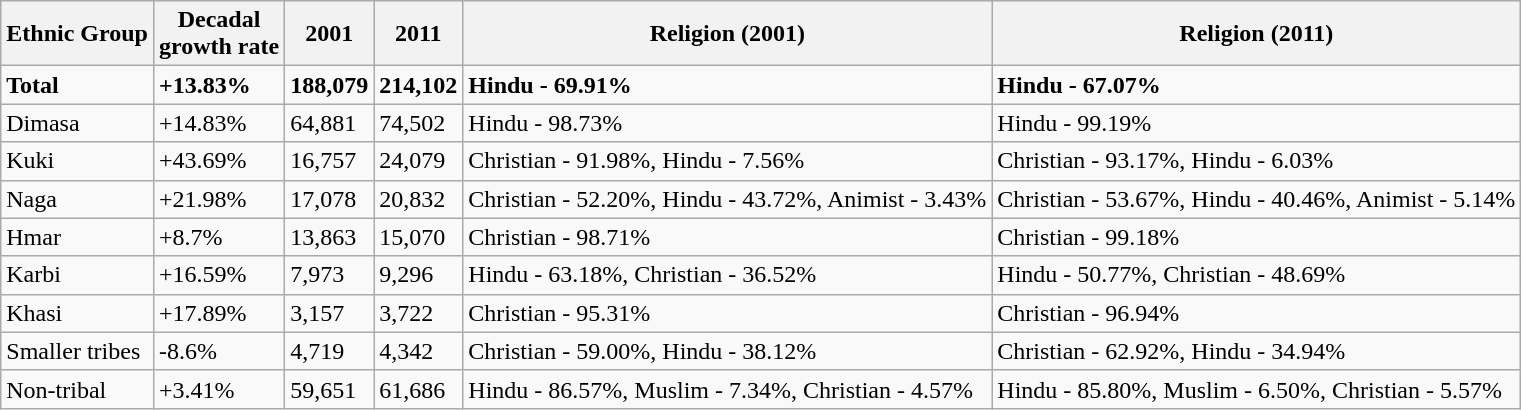<table class="wikitable">
<tr>
<th>Ethnic Group</th>
<th>Decadal<br>growth rate</th>
<th>2001</th>
<th>2011</th>
<th>Religion (2001)</th>
<th>Religion (2011)</th>
</tr>
<tr>
<td><strong>Total</strong></td>
<td><strong>+13.83%</strong></td>
<td><strong>188,079</strong></td>
<td><strong>214,102</strong></td>
<td><strong>Hindu - 69.91%</strong></td>
<td><strong>Hindu - 67.07%</strong></td>
</tr>
<tr>
<td>Dimasa</td>
<td>+14.83%</td>
<td>64,881</td>
<td>74,502</td>
<td>Hindu - 98.73%</td>
<td>Hindu - 99.19%</td>
</tr>
<tr>
<td>Kuki</td>
<td>+43.69%</td>
<td>16,757</td>
<td>24,079</td>
<td>Christian - 91.98%, Hindu - 7.56%</td>
<td>Christian - 93.17%, Hindu - 6.03%</td>
</tr>
<tr>
<td>Naga</td>
<td>+21.98%</td>
<td>17,078</td>
<td>20,832</td>
<td>Christian - 52.20%, Hindu - 43.72%, Animist - 3.43%</td>
<td>Christian - 53.67%, Hindu - 40.46%, Animist - 5.14%</td>
</tr>
<tr>
<td>Hmar</td>
<td>+8.7%</td>
<td>13,863</td>
<td>15,070</td>
<td>Christian - 98.71%</td>
<td>Christian - 99.18%</td>
</tr>
<tr>
<td>Karbi</td>
<td>+16.59%</td>
<td>7,973</td>
<td>9,296</td>
<td>Hindu - 63.18%, Christian - 36.52%</td>
<td>Hindu - 50.77%, Christian - 48.69%</td>
</tr>
<tr>
<td>Khasi</td>
<td>+17.89%</td>
<td>3,157</td>
<td>3,722</td>
<td>Christian - 95.31%</td>
<td>Christian - 96.94%</td>
</tr>
<tr>
<td>Smaller tribes</td>
<td>-8.6%</td>
<td>4,719</td>
<td>4,342</td>
<td>Christian - 59.00%, Hindu - 38.12%</td>
<td>Christian - 62.92%, Hindu - 34.94%</td>
</tr>
<tr>
<td>Non-tribal</td>
<td>+3.41%</td>
<td>59,651</td>
<td>61,686</td>
<td>Hindu - 86.57%, Muslim - 7.34%, Christian - 4.57%</td>
<td>Hindu - 85.80%, Muslim - 6.50%, Christian - 5.57%</td>
</tr>
</table>
